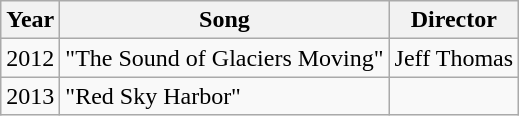<table class="wikitable">
<tr>
<th>Year</th>
<th>Song</th>
<th>Director</th>
</tr>
<tr>
<td>2012</td>
<td>"The Sound of Glaciers Moving"</td>
<td>Jeff Thomas</td>
</tr>
<tr>
<td>2013</td>
<td>"Red Sky Harbor"</td>
<td></td>
</tr>
</table>
